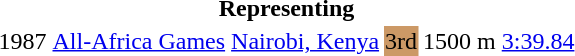<table>
<tr>
<th colspan="6">Representing </th>
</tr>
<tr>
<td>1987</td>
<td><a href='#'>All-Africa Games</a></td>
<td><a href='#'>Nairobi, Kenya</a></td>
<td bgcolor=cc9966>3rd</td>
<td>1500 m</td>
<td><a href='#'>3:39.84</a></td>
</tr>
</table>
